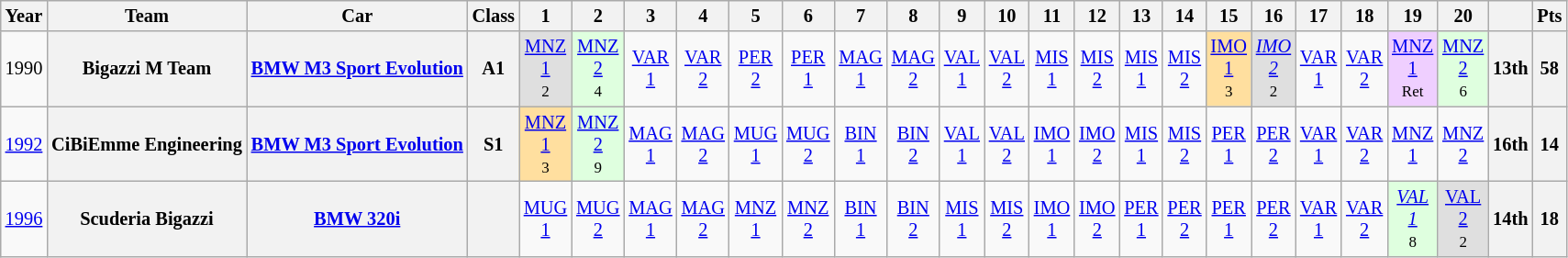<table class="wikitable" style="text-align:center; font-size:85%">
<tr>
<th>Year</th>
<th>Team</th>
<th>Car</th>
<th>Class</th>
<th>1</th>
<th>2</th>
<th>3</th>
<th>4</th>
<th>5</th>
<th>6</th>
<th>7</th>
<th>8</th>
<th>9</th>
<th>10</th>
<th>11</th>
<th>12</th>
<th>13</th>
<th>14</th>
<th>15</th>
<th>16</th>
<th>17</th>
<th>18</th>
<th>19</th>
<th>20</th>
<th></th>
<th>Pts</th>
</tr>
<tr>
<td>1990</td>
<th nowrap>Bigazzi M Team</th>
<th nowrap><a href='#'>BMW M3 Sport Evolution</a></th>
<th>A1</th>
<td style="background:#DFDFDF;"><a href='#'>MNZ<br>1</a><br><small>2</small></td>
<td style="background:#DFFFDF;"><a href='#'>MNZ<br>2</a><br><small>4</small></td>
<td><a href='#'>VAR<br>1</a></td>
<td><a href='#'>VAR<br>2</a></td>
<td><a href='#'>PER<br>2</a></td>
<td><a href='#'>PER<br>1</a></td>
<td><a href='#'>MAG<br>1</a></td>
<td><a href='#'>MAG<br>2</a></td>
<td><a href='#'>VAL<br>1</a></td>
<td><a href='#'>VAL<br>2</a></td>
<td><a href='#'>MIS<br>1</a></td>
<td><a href='#'>MIS<br>2</a></td>
<td><a href='#'>MIS<br>1</a></td>
<td><a href='#'>MIS<br>2</a></td>
<td style="background:#FFDF9F;"><a href='#'>IMO<br>1</a><br><small>3</small></td>
<td style="background:#DFDFDF;"><em><a href='#'>IMO<br>2</a></em><br><small>2</small></td>
<td><a href='#'>VAR<br>1</a></td>
<td><a href='#'>VAR<br>2</a></td>
<td style="background:#EFCFFF;"><a href='#'>MNZ<br>1</a><br><small>Ret</small></td>
<td style="background:#DFFFDF;"><a href='#'>MNZ<br>2</a><br><small>6</small></td>
<th>13th</th>
<th>58</th>
</tr>
<tr>
<td><a href='#'>1992</a></td>
<th nowrap>CiBiEmme Engineering</th>
<th nowrap><a href='#'>BMW M3 Sport Evolution</a></th>
<th>S1</th>
<td style="background:#FFDF9F;"><a href='#'>MNZ<br>1</a><br><small>3</small></td>
<td style="background:#DFFFDF;"><a href='#'>MNZ<br>2</a><br><small>9</small></td>
<td><a href='#'>MAG<br>1</a></td>
<td><a href='#'>MAG<br>2</a></td>
<td><a href='#'>MUG<br>1</a></td>
<td><a href='#'>MUG<br>2</a></td>
<td><a href='#'>BIN<br>1</a></td>
<td><a href='#'>BIN<br>2</a></td>
<td><a href='#'>VAL<br>1</a></td>
<td><a href='#'>VAL<br>2</a></td>
<td><a href='#'>IMO<br>1</a></td>
<td><a href='#'>IMO<br>2</a></td>
<td><a href='#'>MIS<br>1</a></td>
<td><a href='#'>MIS<br>2</a></td>
<td><a href='#'>PER<br>1</a></td>
<td><a href='#'>PER<br>2</a></td>
<td><a href='#'>VAR<br>1</a></td>
<td><a href='#'>VAR<br>2</a></td>
<td><a href='#'>MNZ<br>1</a></td>
<td><a href='#'>MNZ<br>2</a></td>
<th>16th</th>
<th>14</th>
</tr>
<tr>
<td><a href='#'>1996</a></td>
<th nowrap>Scuderia Bigazzi</th>
<th nowrap><a href='#'>BMW 320i</a></th>
<th></th>
<td><a href='#'>MUG<br>1</a></td>
<td><a href='#'>MUG<br>2</a></td>
<td><a href='#'>MAG<br>1</a></td>
<td><a href='#'>MAG<br>2</a></td>
<td><a href='#'>MNZ<br>1</a></td>
<td><a href='#'>MNZ<br>2</a></td>
<td><a href='#'>BIN<br>1</a></td>
<td><a href='#'>BIN<br>2</a></td>
<td><a href='#'>MIS<br>1</a></td>
<td><a href='#'>MIS<br>2</a></td>
<td><a href='#'>IMO<br>1</a></td>
<td><a href='#'>IMO<br>2</a></td>
<td><a href='#'>PER<br>1</a></td>
<td><a href='#'>PER<br>2</a></td>
<td><a href='#'>PER<br>1</a></td>
<td><a href='#'>PER<br>2</a></td>
<td><a href='#'>VAR<br>1</a></td>
<td><a href='#'>VAR<br>2</a></td>
<td style="background:#DFFFDF;"><em><a href='#'>VAL<br>1</a></em><br><small>8</small></td>
<td style="background:#DFDFDF;"><a href='#'>VAL<br>2</a><br><small>2</small></td>
<th>14th</th>
<th>18</th>
</tr>
</table>
